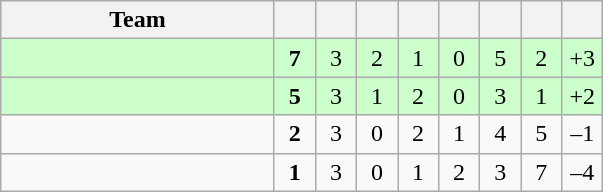<table class="wikitable" style="text-align:center">
<tr>
<th width="175">Team</th>
<th width="20"></th>
<th width="20"></th>
<th width="20"></th>
<th width="20"></th>
<th width="20"></th>
<th width="20"></th>
<th width="20"></th>
<th width="20"></th>
</tr>
<tr bgcolor=#CCFFCC>
<td align=left></td>
<td><strong>7</strong></td>
<td>3</td>
<td>2</td>
<td>1</td>
<td>0</td>
<td>5</td>
<td>2</td>
<td>+3</td>
</tr>
<tr bgcolor=#CCFFCC>
<td align=left></td>
<td><strong>5</strong></td>
<td>3</td>
<td>1</td>
<td>2</td>
<td>0</td>
<td>3</td>
<td>1</td>
<td>+2</td>
</tr>
<tr>
<td align=left></td>
<td><strong>2</strong></td>
<td>3</td>
<td>0</td>
<td>2</td>
<td>1</td>
<td>4</td>
<td>5</td>
<td>–1</td>
</tr>
<tr>
<td align=left></td>
<td><strong>1</strong></td>
<td>3</td>
<td>0</td>
<td>1</td>
<td>2</td>
<td>3</td>
<td>7</td>
<td>–4</td>
</tr>
</table>
